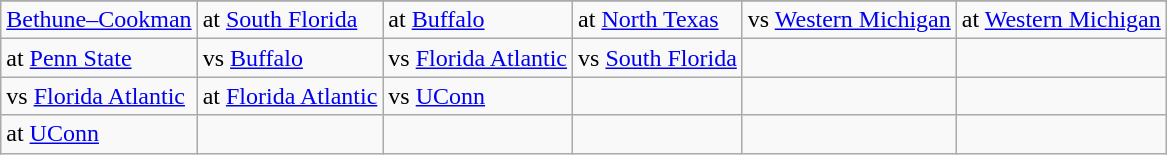<table class="wikitable">
<tr>
</tr>
<tr>
<td><a href='#'>Bethune–Cookman</a></td>
<td>at <a href='#'>South Florida</a></td>
<td>at <a href='#'>Buffalo</a></td>
<td>at <a href='#'>North Texas</a></td>
<td>vs <a href='#'>Western Michigan</a></td>
<td>at <a href='#'>Western Michigan</a></td>
</tr>
<tr>
<td>at <a href='#'>Penn State</a></td>
<td>vs <a href='#'>Buffalo</a></td>
<td>vs <a href='#'>Florida Atlantic</a></td>
<td>vs <a href='#'>South Florida</a></td>
<td></td>
<td></td>
</tr>
<tr>
<td>vs <a href='#'>Florida Atlantic</a></td>
<td>at <a href='#'>Florida Atlantic</a></td>
<td>vs <a href='#'>UConn</a></td>
<td></td>
<td></td>
<td></td>
</tr>
<tr>
<td>at <a href='#'>UConn</a></td>
<td></td>
<td></td>
<td></td>
<td></td>
<td></td>
</tr>
</table>
